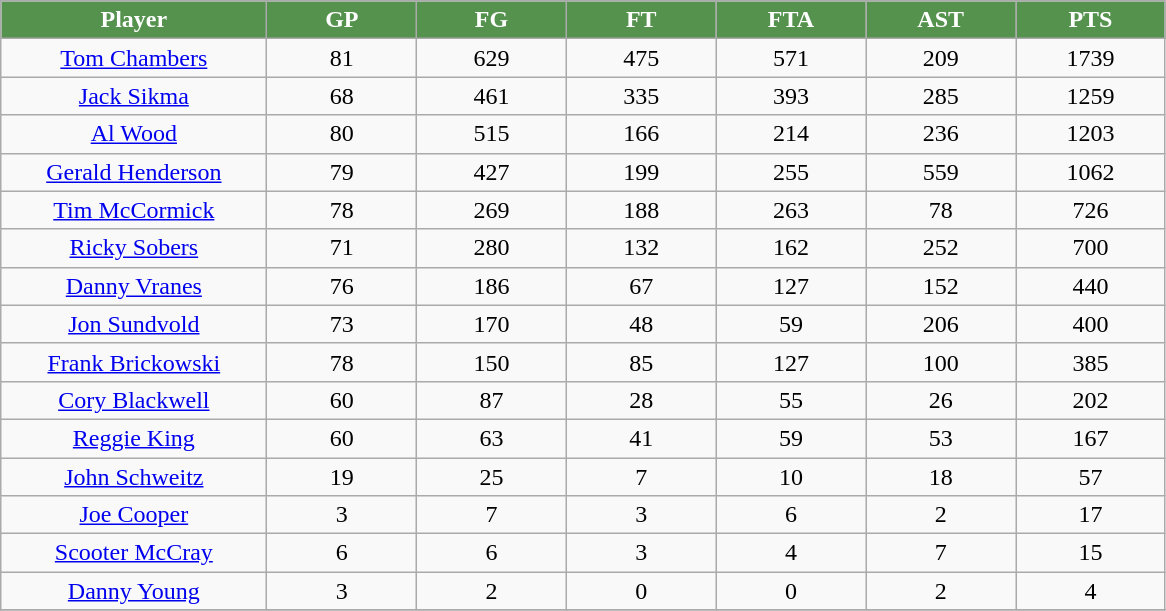<table class="wikitable sortable">
<tr>
<th style="background:#54924E; color:white" width="16%">Player</th>
<th style="background:#54924E; color:white" width="9%">GP</th>
<th style="background:#54924E; color:white" width="9%">FG</th>
<th style="background:#54924E; color:white" width="9%">FT</th>
<th style="background:#54924E; color:white" width="9%">FTA</th>
<th style="background:#54924E; color:white" width="9%">AST</th>
<th style="background:#54924E; color:white" width="9%">PTS</th>
</tr>
<tr align="center">
<td><a href='#'>Tom Chambers</a></td>
<td>81</td>
<td>629</td>
<td>475</td>
<td>571</td>
<td>209</td>
<td>1739</td>
</tr>
<tr align="center">
<td><a href='#'>Jack Sikma</a></td>
<td>68</td>
<td>461</td>
<td>335</td>
<td>393</td>
<td>285</td>
<td>1259</td>
</tr>
<tr align="center">
<td><a href='#'>Al Wood</a></td>
<td>80</td>
<td>515</td>
<td>166</td>
<td>214</td>
<td>236</td>
<td>1203</td>
</tr>
<tr align="center">
<td><a href='#'>Gerald Henderson</a></td>
<td>79</td>
<td>427</td>
<td>199</td>
<td>255</td>
<td>559</td>
<td>1062</td>
</tr>
<tr align="center">
<td><a href='#'>Tim McCormick</a></td>
<td>78</td>
<td>269</td>
<td>188</td>
<td>263</td>
<td>78</td>
<td>726</td>
</tr>
<tr align="center">
<td><a href='#'>Ricky Sobers</a></td>
<td>71</td>
<td>280</td>
<td>132</td>
<td>162</td>
<td>252</td>
<td>700</td>
</tr>
<tr align="center">
<td><a href='#'>Danny Vranes</a></td>
<td>76</td>
<td>186</td>
<td>67</td>
<td>127</td>
<td>152</td>
<td>440</td>
</tr>
<tr align="center">
<td><a href='#'>Jon Sundvold</a></td>
<td>73</td>
<td>170</td>
<td>48</td>
<td>59</td>
<td>206</td>
<td>400</td>
</tr>
<tr align="center">
<td><a href='#'>Frank Brickowski</a></td>
<td>78</td>
<td>150</td>
<td>85</td>
<td>127</td>
<td>100</td>
<td>385</td>
</tr>
<tr align="center">
<td><a href='#'>Cory Blackwell</a></td>
<td>60</td>
<td>87</td>
<td>28</td>
<td>55</td>
<td>26</td>
<td>202</td>
</tr>
<tr align="center">
<td><a href='#'>Reggie King</a></td>
<td>60</td>
<td>63</td>
<td>41</td>
<td>59</td>
<td>53</td>
<td>167</td>
</tr>
<tr align="center">
<td><a href='#'>John Schweitz</a></td>
<td>19</td>
<td>25</td>
<td>7</td>
<td>10</td>
<td>18</td>
<td>57</td>
</tr>
<tr align="center">
<td><a href='#'>Joe Cooper</a></td>
<td>3</td>
<td>7</td>
<td>3</td>
<td>6</td>
<td>2</td>
<td>17</td>
</tr>
<tr align="center">
<td><a href='#'>Scooter McCray</a></td>
<td>6</td>
<td>6</td>
<td>3</td>
<td>4</td>
<td>7</td>
<td>15</td>
</tr>
<tr align="center">
<td><a href='#'>Danny Young</a></td>
<td>3</td>
<td>2</td>
<td>0</td>
<td>0</td>
<td>2</td>
<td>4</td>
</tr>
<tr align="center">
</tr>
</table>
